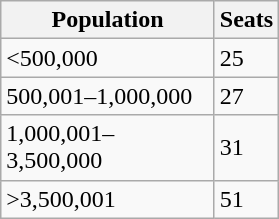<table class="wikitable" style="text-align:left;">
<tr>
<th width="135">Population</th>
<th width="35">Seats</th>
</tr>
<tr>
<td><500,000</td>
<td>25</td>
</tr>
<tr>
<td>500,001–1,000,000</td>
<td>27</td>
</tr>
<tr>
<td>1,000,001–3,500,000</td>
<td>31</td>
</tr>
<tr>
<td>>3,500,001</td>
<td>51</td>
</tr>
</table>
